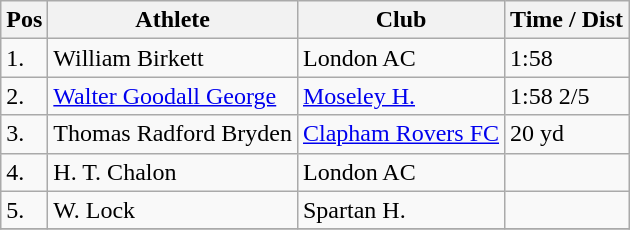<table class="wikitable">
<tr>
<th>Pos</th>
<th>Athlete</th>
<th>Club</th>
<th>Time / Dist</th>
</tr>
<tr>
<td>1.</td>
<td>William Birkett</td>
<td>London AC</td>
<td>1:58</td>
</tr>
<tr>
<td>2.</td>
<td><a href='#'>Walter Goodall George</a></td>
<td><a href='#'>Moseley H.</a></td>
<td>1:58 2/5</td>
</tr>
<tr>
<td>3.</td>
<td>Thomas Radford Bryden</td>
<td><a href='#'>Clapham Rovers FC</a></td>
<td>20 yd</td>
</tr>
<tr>
<td>4.</td>
<td>H. T. Chalon</td>
<td>London AC</td>
<td></td>
</tr>
<tr>
<td>5.</td>
<td>W. Lock</td>
<td>Spartan H.</td>
<td></td>
</tr>
<tr>
</tr>
</table>
